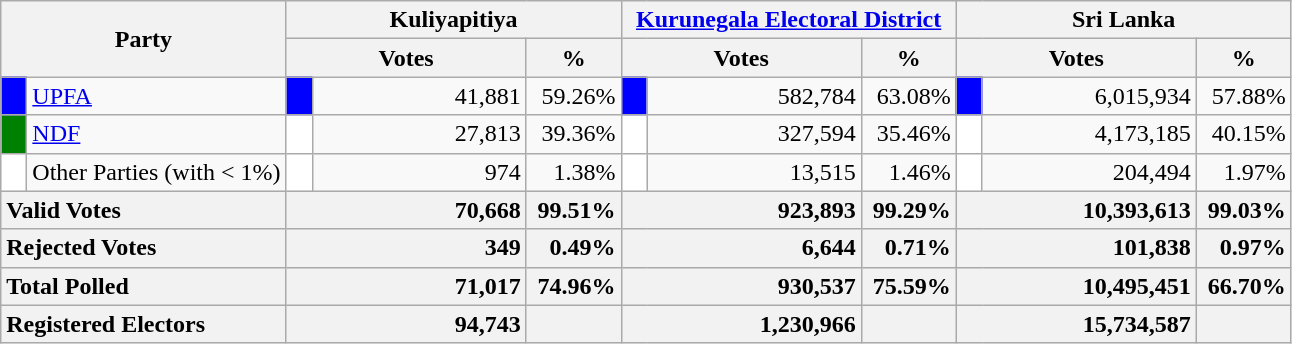<table class="wikitable">
<tr>
<th colspan="2" width="144px"rowspan="2">Party</th>
<th colspan="3" width="216px">Kuliyapitiya</th>
<th colspan="3" width="216px"><a href='#'>Kurunegala Electoral District</a></th>
<th colspan="3" width="216px">Sri Lanka</th>
</tr>
<tr>
<th colspan="2" width="144px">Votes</th>
<th>%</th>
<th colspan="2" width="144px">Votes</th>
<th>%</th>
<th colspan="2" width="144px">Votes</th>
<th>%</th>
</tr>
<tr>
<td style="background-color:blue;" width="10px"></td>
<td style="text-align:left;"><a href='#'>UPFA</a></td>
<td style="background-color:blue;" width="10px"></td>
<td style="text-align:right;">41,881</td>
<td style="text-align:right;">59.26%</td>
<td style="background-color:blue;" width="10px"></td>
<td style="text-align:right;">582,784</td>
<td style="text-align:right;">63.08%</td>
<td style="background-color:blue;" width="10px"></td>
<td style="text-align:right;">6,015,934</td>
<td style="text-align:right;">57.88%</td>
</tr>
<tr>
<td style="background-color:green;" width="10px"></td>
<td style="text-align:left;"><a href='#'>NDF</a></td>
<td style="background-color:white;" width="10px"></td>
<td style="text-align:right;">27,813</td>
<td style="text-align:right;">39.36%</td>
<td style="background-color:white;" width="10px"></td>
<td style="text-align:right;">327,594</td>
<td style="text-align:right;">35.46%</td>
<td style="background-color:white;" width="10px"></td>
<td style="text-align:right;">4,173,185</td>
<td style="text-align:right;">40.15%</td>
</tr>
<tr>
<td style="background-color:white;" width="10px"></td>
<td style="text-align:left;">Other Parties (with < 1%)</td>
<td style="background-color:white;" width="10px"></td>
<td style="text-align:right;">974</td>
<td style="text-align:right;">1.38%</td>
<td style="background-color:white;" width="10px"></td>
<td style="text-align:right;">13,515</td>
<td style="text-align:right;">1.46%</td>
<td style="background-color:white;" width="10px"></td>
<td style="text-align:right;">204,494</td>
<td style="text-align:right;">1.97%</td>
</tr>
<tr>
<th colspan="2" width="144px"style="text-align:left;">Valid Votes</th>
<th style="text-align:right;"colspan="2" width="144px">70,668</th>
<th style="text-align:right;">99.51%</th>
<th style="text-align:right;"colspan="2" width="144px">923,893</th>
<th style="text-align:right;">99.29%</th>
<th style="text-align:right;"colspan="2" width="144px">10,393,613</th>
<th style="text-align:right;">99.03%</th>
</tr>
<tr>
<th colspan="2" width="144px"style="text-align:left;">Rejected Votes</th>
<th style="text-align:right;"colspan="2" width="144px">349</th>
<th style="text-align:right;">0.49%</th>
<th style="text-align:right;"colspan="2" width="144px">6,644</th>
<th style="text-align:right;">0.71%</th>
<th style="text-align:right;"colspan="2" width="144px">101,838</th>
<th style="text-align:right;">0.97%</th>
</tr>
<tr>
<th colspan="2" width="144px"style="text-align:left;">Total Polled</th>
<th style="text-align:right;"colspan="2" width="144px">71,017</th>
<th style="text-align:right;">74.96%</th>
<th style="text-align:right;"colspan="2" width="144px">930,537</th>
<th style="text-align:right;">75.59%</th>
<th style="text-align:right;"colspan="2" width="144px">10,495,451</th>
<th style="text-align:right;">66.70%</th>
</tr>
<tr>
<th colspan="2" width="144px"style="text-align:left;">Registered Electors</th>
<th style="text-align:right;"colspan="2" width="144px">94,743</th>
<th></th>
<th style="text-align:right;"colspan="2" width="144px">1,230,966</th>
<th></th>
<th style="text-align:right;"colspan="2" width="144px">15,734,587</th>
<th></th>
</tr>
</table>
